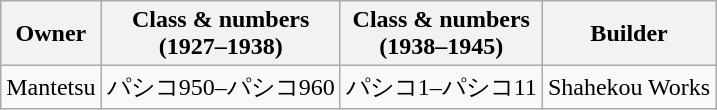<table class="wikitable">
<tr>
<th>Owner</th>
<th>Class & numbers<br>(1927–1938)</th>
<th>Class & numbers<br>(1938–1945)</th>
<th>Builder</th>
</tr>
<tr>
<td>Mantetsu</td>
<td>パシコ950–パシコ960</td>
<td>パシコ1–パシコ11</td>
<td>Shahekou Works</td>
</tr>
</table>
